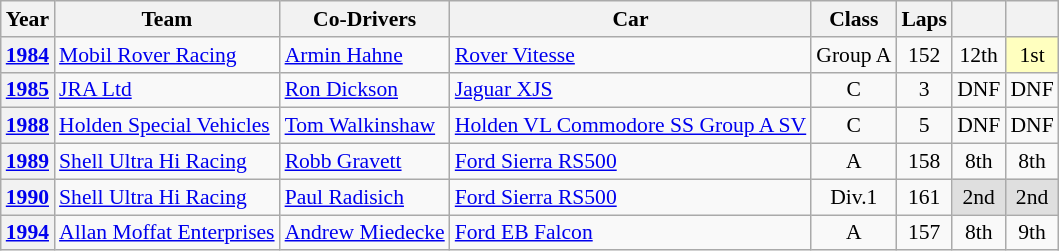<table class="wikitable" style="text-align:center; font-size:90%">
<tr>
<th>Year</th>
<th>Team</th>
<th>Co-Drivers</th>
<th>Car</th>
<th>Class</th>
<th>Laps</th>
<th></th>
<th></th>
</tr>
<tr>
<th><a href='#'>1984</a></th>
<td align="left" nowrap> <a href='#'>Mobil Rover Racing</a></td>
<td align="left" nowrap> <a href='#'>Armin Hahne</a></td>
<td align="left" nowrap><a href='#'>Rover Vitesse</a></td>
<td>Group A</td>
<td>152</td>
<td>12th</td>
<td style="background:#ffffbf;">1st</td>
</tr>
<tr>
<th><a href='#'>1985</a></th>
<td align="left" nowrap> <a href='#'>JRA Ltd</a></td>
<td align="left" nowrap> <a href='#'>Ron Dickson</a></td>
<td align="left" nowrap><a href='#'>Jaguar XJS</a></td>
<td>C</td>
<td>3</td>
<td>DNF</td>
<td>DNF</td>
</tr>
<tr>
<th><a href='#'>1988</a></th>
<td align="left" nowrap> <a href='#'>Holden Special Vehicles</a></td>
<td align="left" nowrap> <a href='#'>Tom Walkinshaw</a></td>
<td align="left" nowrap><a href='#'>Holden VL Commodore SS Group A SV</a></td>
<td>C</td>
<td>5</td>
<td>DNF</td>
<td>DNF</td>
</tr>
<tr>
<th><a href='#'>1989</a></th>
<td align="left" nowrap> <a href='#'>Shell Ultra Hi Racing</a></td>
<td align="left" nowrap> <a href='#'>Robb Gravett</a></td>
<td align="left" nowrap><a href='#'>Ford Sierra RS500</a></td>
<td>A</td>
<td>158</td>
<td>8th</td>
<td>8th</td>
</tr>
<tr>
<th><a href='#'>1990</a></th>
<td align="left" nowrap> <a href='#'>Shell Ultra Hi Racing</a></td>
<td align="left" nowrap> <a href='#'>Paul Radisich</a></td>
<td align="left" nowrap><a href='#'>Ford Sierra RS500</a></td>
<td>Div.1</td>
<td>161</td>
<td style="background:#dfdfdf;">2nd</td>
<td style="background:#dfdfdf;">2nd</td>
</tr>
<tr>
<th><a href='#'>1994</a></th>
<td align="left" nowrap> <a href='#'>Allan Moffat Enterprises</a></td>
<td align="left" nowrap> <a href='#'>Andrew Miedecke</a></td>
<td align="left" nowrap><a href='#'>Ford EB Falcon</a></td>
<td>A</td>
<td>157</td>
<td>8th</td>
<td>9th</td>
</tr>
</table>
